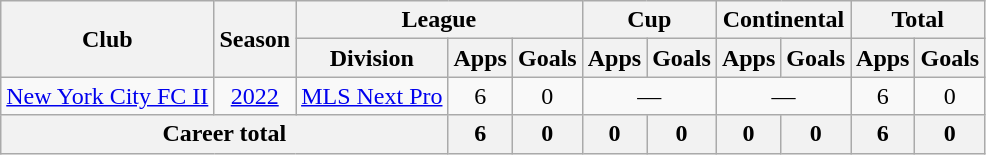<table class="wikitable" style="text-align:center">
<tr>
<th rowspan="2">Club</th>
<th rowspan="2">Season</th>
<th colspan="3">League</th>
<th colspan="2">Cup</th>
<th colspan="2">Continental</th>
<th colspan="2">Total</th>
</tr>
<tr>
<th>Division</th>
<th>Apps</th>
<th>Goals</th>
<th>Apps</th>
<th>Goals</th>
<th>Apps</th>
<th>Goals</th>
<th>Apps</th>
<th>Goals</th>
</tr>
<tr>
<td><a href='#'>New York City FC II</a></td>
<td><a href='#'>2022</a></td>
<td><a href='#'>MLS Next Pro</a></td>
<td>6</td>
<td>0</td>
<td colspan=2>—</td>
<td colspan=2>—</td>
<td>6</td>
<td>0</td>
</tr>
<tr>
<th colspan="3">Career total</th>
<th>6</th>
<th>0</th>
<th>0</th>
<th>0</th>
<th>0</th>
<th>0</th>
<th>6</th>
<th>0</th>
</tr>
</table>
